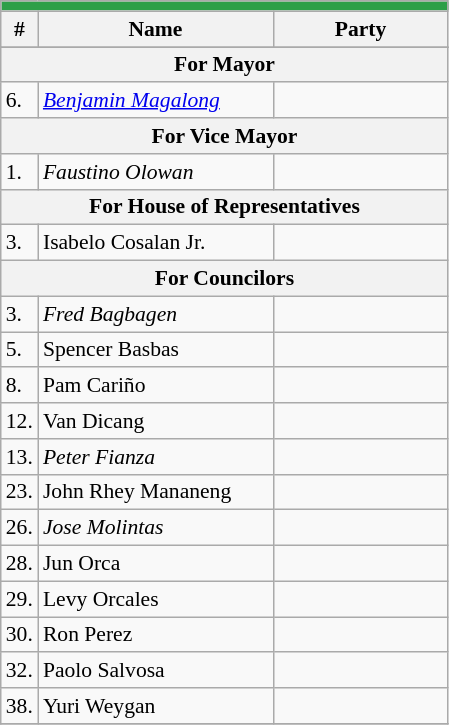<table class="wikitable" style="font-size:90%">
<tr>
<td colspan="5" bgcolor="#2d9f48"></td>
</tr>
<tr>
<th>#</th>
<th width=150px>Name</th>
<th colspan=2 width=110px>Party</th>
</tr>
<tr>
</tr>
<tr>
<th colspan=5>For Mayor</th>
</tr>
<tr>
<td>6.</td>
<td><em><a href='#'>Benjamin Magalong</a></em></td>
<td></td>
</tr>
<tr>
<th colspan=5>For Vice Mayor</th>
</tr>
<tr>
<td>1.</td>
<td><em>Faustino Olowan</em></td>
<td></td>
</tr>
<tr>
<th colspan=5>For House of Representatives</th>
</tr>
<tr>
<td>3.</td>
<td>Isabelo Cosalan Jr.</td>
<td></td>
</tr>
<tr>
<th colspan="5">For Councilors</th>
</tr>
<tr>
<td>3.</td>
<td><em>Fred Bagbagen</em></td>
<td></td>
</tr>
<tr>
<td>5.</td>
<td>Spencer Basbas</td>
<td></td>
</tr>
<tr>
<td>8.</td>
<td>Pam Cariño</td>
<td></td>
</tr>
<tr>
<td>12.</td>
<td>Van Dicang</td>
<td></td>
</tr>
<tr>
<td>13.</td>
<td><em>Peter Fianza</em></td>
<td></td>
</tr>
<tr>
<td>23.</td>
<td>John Rhey Mananeng</td>
<td></td>
</tr>
<tr>
<td>26.</td>
<td><em>Jose Molintas</em></td>
<td></td>
</tr>
<tr>
<td>28.</td>
<td>Jun Orca</td>
<td></td>
</tr>
<tr>
<td>29.</td>
<td>Levy Orcales</td>
<td></td>
</tr>
<tr>
<td>30.</td>
<td>Ron Perez</td>
<td></td>
</tr>
<tr>
<td>32.</td>
<td>Paolo Salvosa</td>
<td></td>
</tr>
<tr>
<td>38.</td>
<td>Yuri Weygan</td>
<td></td>
</tr>
<tr>
</tr>
</table>
